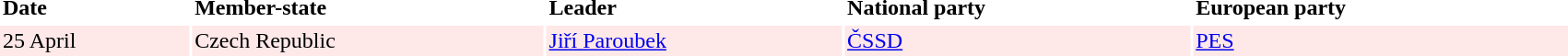<table border=0 cellpadding=2 cellspacing=2 width=90%>
<tr ----bgcolor=lightgrey>
<td><strong>Date</strong></td>
<td><strong>Member-state</strong></td>
<td><strong>Leader</strong></td>
<td><strong>National party</strong></td>
<td><strong>European party</strong></td>
</tr>
<tr ---- bgcolor=#FFE8E8>
<td>25 April</td>
<td>Czech Republic</td>
<td><a href='#'>Jiří Paroubek</a></td>
<td><a href='#'>ČSSD</a></td>
<td><a href='#'>PES</a></td>
</tr>
</table>
